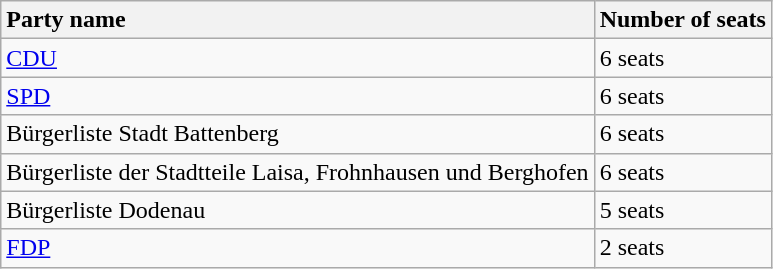<table class=wikitable>
<tr>
<th style="text-align:left">Party name</th>
<th>Number of seats</th>
</tr>
<tr>
<td style="text-align:left;"><a href='#'>CDU</a></td>
<td>6 seats</td>
</tr>
<tr>
<td style="text-align:left;"><a href='#'>SPD</a></td>
<td>6 seats</td>
</tr>
<tr>
<td style="text-align:left;">Bürgerliste Stadt Battenberg</td>
<td>6 seats</td>
</tr>
<tr>
<td style="text-align:left;">Bürgerliste der Stadtteile Laisa, Frohnhausen und Berghofen</td>
<td>6 seats</td>
</tr>
<tr>
<td style="text-align:left;">Bürgerliste Dodenau</td>
<td>5 seats</td>
</tr>
<tr>
<td style="text-align:left;"><a href='#'>FDP</a></td>
<td>2 seats</td>
</tr>
</table>
